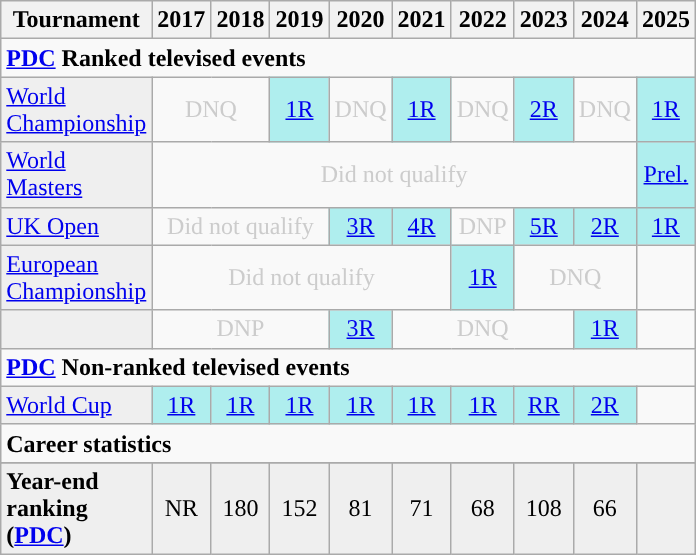<table class="wikitable" style="width:20%; margin:0">
<tr>
<th>Tournament</th>
<th>2017</th>
<th>2018</th>
<th>2019</th>
<th>2020</th>
<th>2021</th>
<th>2022</th>
<th>2023</th>
<th>2024</th>
<th>2025</th>
</tr>
<tr>
<td colspan="31" align="left"><strong><a href='#'>PDC</a> Ranked televised events</strong></td>
</tr>
<tr>
<td style="background:#efefef;"><a href='#'>World Championship</a></td>
<td colspan="2" style="text-align:center; color:#ccc;">DNQ</td>
<td style="text-align:center; background:#afeeee;"><a href='#'>1R</a></td>
<td style="text-align:center; color:#ccc;">DNQ</td>
<td style="text-align:center; background:#afeeee;"><a href='#'>1R</a></td>
<td style="text-align:center; color:#ccc;">DNQ</td>
<td style="text-align:center; background:#afeeee;"><a href='#'>2R</a></td>
<td style="text-align:center; color:#ccc;">DNQ</td>
<td style="text-align:center; background:#afeeee;"><a href='#'>1R</a></td>
</tr>
<tr>
<td style="background:#efefef;"><a href='#'>World Masters</a></td>
<td colspan="8" style="text-align:center; color:#ccc;">Did not qualify</td>
<td style="text-align:center; background:#afeeee;"><a href='#'>Prel.</a></td>
</tr>
<tr>
<td style="background:#efefef;"><a href='#'>UK Open</a></td>
<td colspan="3" style="text-align:center; color:#ccc;">Did not qualify</td>
<td style="text-align:center; background:#afeeee;"><a href='#'>3R</a></td>
<td style="text-align:center; background:#afeeee;"><a href='#'>4R</a></td>
<td style="text-align:center; color:#ccc;">DNP</td>
<td style="text-align:center; background:#afeeee;"><a href='#'>5R</a></td>
<td style="text-align:center; background:#afeeee;"><a href='#'>2R</a></td>
<td style="text-align:center; background:#afeeee;"><a href='#'>1R</a></td>
</tr>
<tr>
<td style="background:#efefef;"><a href='#'>European Championship</a></td>
<td colspan="5" style="text-align:center; color:#ccc;">Did not qualify</td>
<td style="text-align:center; background:#afeeee;"><a href='#'>1R</a></td>
<td colspan="2" style="text-align:center; color:#ccc;">DNQ</td>
<td></td>
</tr>
<tr>
<td style="background:#efefef;"></td>
<td colspan="3" style="text-align:center; color:#ccc;">DNP</td>
<td style="text-align:center; background:#afeeee;"><a href='#'>3R</a></td>
<td colspan="3" style="text-align:center; color:#ccc;">DNQ</td>
<td style="text-align:center; background:#afeeee;"><a href='#'>1R</a></td>
<td></td>
</tr>
<tr>
<td colspan="31" align="left"><strong><a href='#'>PDC</a> Non-ranked televised events</strong></td>
</tr>
<tr>
<td style="background:#efefef;"><a href='#'>World Cup</a></td>
<td style="text-align:center; background:#afeeee;"><a href='#'>1R</a></td>
<td style="text-align:center; background:#afeeee;"><a href='#'>1R</a></td>
<td style="text-align:center; background:#afeeee;"><a href='#'>1R</a></td>
<td style="text-align:center; background:#afeeee;"><a href='#'>1R</a></td>
<td style="text-align:center; background:#afeeee;"><a href='#'>1R</a></td>
<td style="text-align:center; background:#afeeee;"><a href='#'>1R</a></td>
<td style="text-align:center; background:#afeeee;"><a href='#'>RR</a></td>
<td style="text-align:center; background:#afeeee;"><a href='#'>2R</a></td>
<td></td>
</tr>
<tr>
<td colspan="15" align="left"><strong>Career statistics</strong></td>
</tr>
<tr>
</tr>
<tr bgcolor="efefef">
<td align="left"><strong>Year-end ranking (<a href='#'>PDC</a>)</strong></td>
<td style="text-align:center;">NR</td>
<td style="text-align:center;">180</td>
<td style="text-align:center;">152</td>
<td style="text-align:center;">81</td>
<td style="text-align:center;">71</td>
<td style="text-align:center;">68</td>
<td style="text-align:center;">108</td>
<td style="text-align:center;">66</td>
<td></td>
</tr>
</table>
